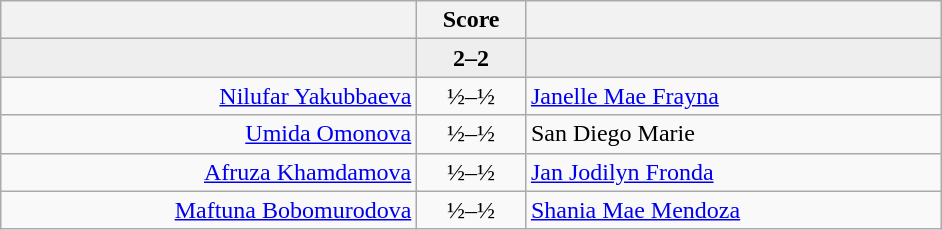<table class="wikitable" style="text-align: center; ">
<tr>
<th align="right" width="270"></th>
<th width="65">Score</th>
<th align="left" width="270"></th>
</tr>
<tr style="background:#eeeeee;">
<td align=right></td>
<td align=center><strong>2–2</strong></td>
<td align=left></td>
</tr>
<tr>
<td align=right><a href='#'>Nilufar Yakubbaeva</a></td>
<td align=center>½–½</td>
<td align=left><a href='#'>Janelle Mae Frayna</a></td>
</tr>
<tr>
<td align=right><a href='#'>Umida Omonova</a></td>
<td align=center>½–½</td>
<td align=left>San Diego Marie</td>
</tr>
<tr>
<td align=right><a href='#'>Afruza Khamdamova</a></td>
<td align=center>½–½</td>
<td align=left><a href='#'>Jan Jodilyn Fronda</a></td>
</tr>
<tr>
<td align=right><a href='#'>Maftuna Bobomurodova</a></td>
<td align=center>½–½</td>
<td align=left><a href='#'>Shania Mae Mendoza</a></td>
</tr>
</table>
